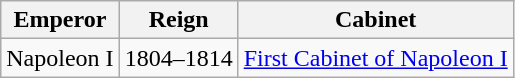<table class="wikitable">
<tr>
<th>Emperor</th>
<th>Reign</th>
<th>Cabinet</th>
</tr>
<tr>
<td>Napoleon I</td>
<td>1804–1814</td>
<td><a href='#'>First Cabinet of Napoleon I</a></td>
</tr>
</table>
